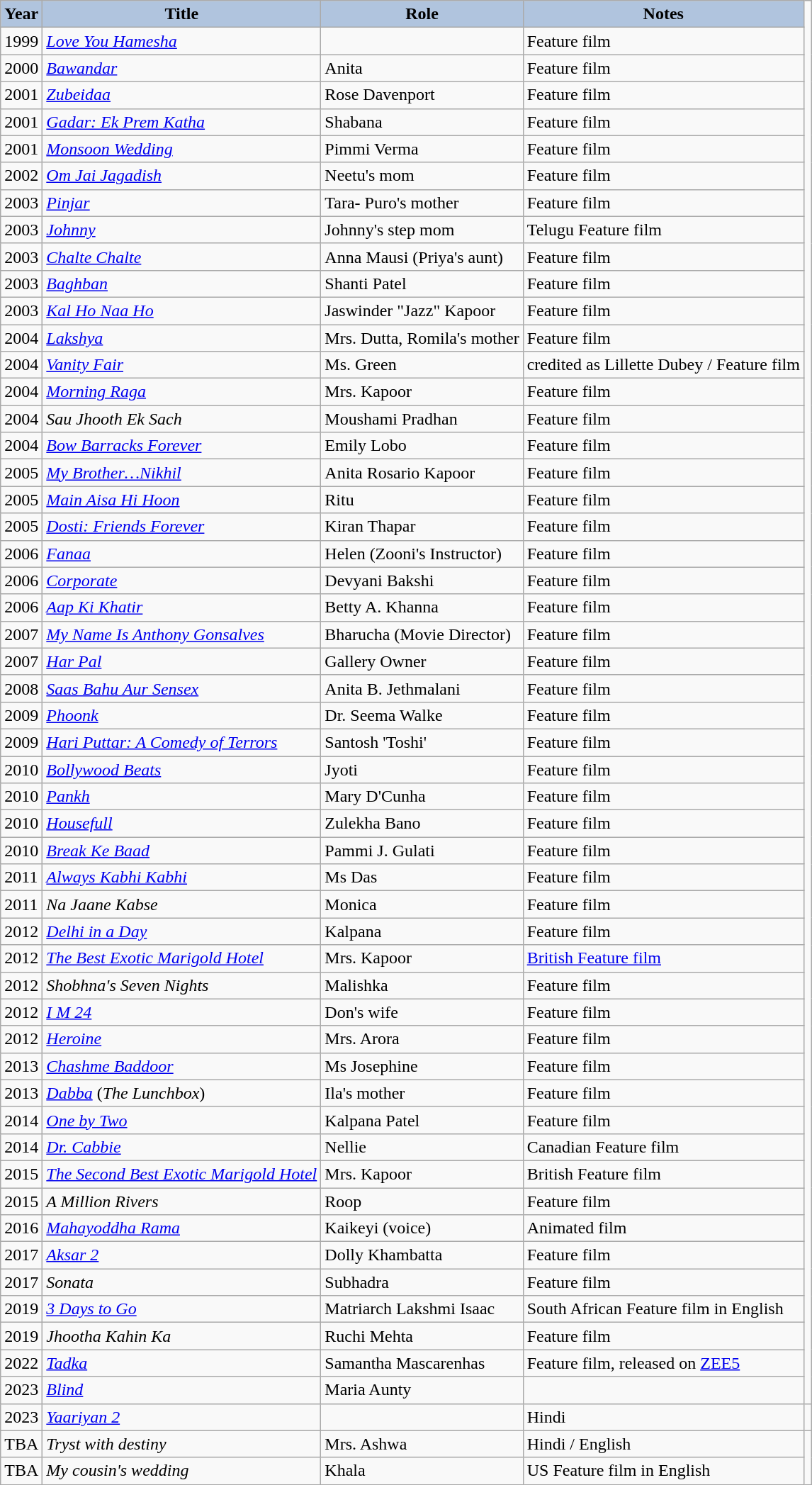<table class="wikitable">
<tr align="center">
<th style="background:#B0C4DE;">Year</th>
<th style="background:#B0C4DE;">Title</th>
<th style="background:#B0C4DE;">Role</th>
<th style="background:#B0C4DE;">Notes</th>
</tr>
<tr>
<td>1999</td>
<td><em><a href='#'>Love You Hamesha</a></em></td>
<td></td>
<td>Feature film</td>
</tr>
<tr>
<td>2000</td>
<td><em><a href='#'>Bawandar</a></em></td>
<td>Anita</td>
<td>Feature film</td>
</tr>
<tr>
<td>2001</td>
<td><em><a href='#'>Zubeidaa</a></em></td>
<td>Rose Davenport</td>
<td>Feature film</td>
</tr>
<tr>
<td>2001</td>
<td><em><a href='#'>Gadar: Ek Prem Katha</a></em></td>
<td>Shabana</td>
<td>Feature film</td>
</tr>
<tr>
<td>2001</td>
<td><em><a href='#'>Monsoon Wedding</a></em></td>
<td>Pimmi Verma</td>
<td>Feature film</td>
</tr>
<tr>
<td>2002</td>
<td><em><a href='#'>Om Jai Jagadish</a></em></td>
<td>Neetu's mom</td>
<td>Feature film</td>
</tr>
<tr>
<td>2003</td>
<td><em><a href='#'>Pinjar</a></em></td>
<td>Tara- Puro's mother</td>
<td>Feature film</td>
</tr>
<tr>
<td>2003</td>
<td><em><a href='#'>Johnny</a></em></td>
<td>Johnny's step mom</td>
<td>Telugu Feature film</td>
</tr>
<tr>
<td>2003</td>
<td><em><a href='#'>Chalte Chalte</a></em></td>
<td>Anna Mausi (Priya's aunt)</td>
<td>Feature film</td>
</tr>
<tr>
<td>2003</td>
<td><em><a href='#'>Baghban</a></em></td>
<td>Shanti Patel</td>
<td>Feature film</td>
</tr>
<tr>
<td>2003</td>
<td><em><a href='#'>Kal Ho Naa Ho</a></em></td>
<td>Jaswinder "Jazz" Kapoor</td>
<td>Feature film</td>
</tr>
<tr>
<td>2004</td>
<td><em><a href='#'>Lakshya</a></em></td>
<td>Mrs. Dutta, Romila's mother</td>
<td>Feature film</td>
</tr>
<tr>
<td>2004</td>
<td><em><a href='#'>Vanity Fair</a></em></td>
<td>Ms. Green</td>
<td>credited as Lillette Dubey / Feature film</td>
</tr>
<tr>
<td>2004</td>
<td><em><a href='#'>Morning Raga</a></em></td>
<td>Mrs. Kapoor</td>
<td>Feature film</td>
</tr>
<tr>
<td>2004</td>
<td><em>Sau Jhooth Ek Sach</em></td>
<td>Moushami Pradhan</td>
<td>Feature film</td>
</tr>
<tr>
<td>2004</td>
<td><em><a href='#'>Bow Barracks Forever</a></em></td>
<td>Emily Lobo</td>
<td>Feature film</td>
</tr>
<tr>
<td>2005</td>
<td><em><a href='#'>My Brother…Nikhil</a></em></td>
<td>Anita Rosario Kapoor</td>
<td>Feature film</td>
</tr>
<tr>
<td>2005</td>
<td><em><a href='#'>Main Aisa Hi Hoon</a></em></td>
<td>Ritu</td>
<td>Feature film</td>
</tr>
<tr>
<td>2005</td>
<td><em><a href='#'>Dosti: Friends Forever</a></em></td>
<td>Kiran Thapar</td>
<td>Feature film</td>
</tr>
<tr>
<td>2006</td>
<td><em><a href='#'>Fanaa</a></em></td>
<td>Helen (Zooni's Instructor)</td>
<td>Feature film</td>
</tr>
<tr>
<td>2006</td>
<td><em><a href='#'>Corporate</a></em></td>
<td>Devyani Bakshi</td>
<td>Feature film</td>
</tr>
<tr>
<td>2006</td>
<td><em><a href='#'>Aap Ki Khatir</a></em></td>
<td>Betty A. Khanna</td>
<td>Feature film</td>
</tr>
<tr>
<td>2007</td>
<td><em><a href='#'>My Name Is Anthony Gonsalves</a></em></td>
<td>Bharucha (Movie Director)</td>
<td>Feature film</td>
</tr>
<tr>
<td>2007</td>
<td><em><a href='#'>Har Pal</a></em></td>
<td>Gallery Owner</td>
<td>Feature film</td>
</tr>
<tr>
<td>2008</td>
<td><em><a href='#'>Saas Bahu Aur Sensex</a></em></td>
<td>Anita B. Jethmalani</td>
<td>Feature film</td>
</tr>
<tr>
<td>2009</td>
<td><em><a href='#'>Phoonk</a></em></td>
<td>Dr. Seema Walke</td>
<td>Feature film</td>
</tr>
<tr>
<td>2009</td>
<td><em><a href='#'>Hari Puttar: A Comedy of Terrors</a></em></td>
<td>Santosh 'Toshi'</td>
<td>Feature film</td>
</tr>
<tr>
<td>2010</td>
<td><em><a href='#'>Bollywood Beats</a></em></td>
<td>Jyoti</td>
<td>Feature film</td>
</tr>
<tr>
<td>2010</td>
<td><em><a href='#'>Pankh</a></em></td>
<td>Mary D'Cunha</td>
<td>Feature film</td>
</tr>
<tr>
<td>2010</td>
<td><em><a href='#'>Housefull</a></em></td>
<td>Zulekha Bano</td>
<td>Feature film</td>
</tr>
<tr>
<td>2010</td>
<td><em><a href='#'>Break Ke Baad</a></em></td>
<td>Pammi J. Gulati</td>
<td>Feature film</td>
</tr>
<tr>
<td>2011</td>
<td><em><a href='#'>Always Kabhi Kabhi</a></em></td>
<td>Ms Das</td>
<td>Feature film</td>
</tr>
<tr>
<td>2011</td>
<td><em>Na Jaane Kabse</em></td>
<td>Monica</td>
<td>Feature film</td>
</tr>
<tr>
<td>2012</td>
<td><em><a href='#'>Delhi in a Day</a></em></td>
<td>Kalpana</td>
<td>Feature film</td>
</tr>
<tr>
<td>2012</td>
<td><em><a href='#'>The Best Exotic Marigold Hotel</a></em></td>
<td>Mrs. Kapoor</td>
<td><a href='#'>British Feature film</a></td>
</tr>
<tr>
<td>2012</td>
<td><em>Shobhna's Seven Nights</em></td>
<td>Malishka</td>
<td>Feature film</td>
</tr>
<tr>
<td>2012</td>
<td><em><a href='#'>I M 24</a></em></td>
<td>Don's wife</td>
<td>Feature film</td>
</tr>
<tr>
<td>2012</td>
<td><em><a href='#'>Heroine</a></em></td>
<td>Mrs. Arora</td>
<td>Feature film</td>
</tr>
<tr>
<td>2013</td>
<td><em><a href='#'>Chashme Baddoor</a></em></td>
<td>Ms Josephine</td>
<td>Feature film</td>
</tr>
<tr>
<td>2013</td>
<td><em><a href='#'>Dabba</a></em> (<em>The Lunchbox</em>)</td>
<td>Ila's mother</td>
<td>Feature film</td>
</tr>
<tr>
<td>2014</td>
<td><em><a href='#'>One by Two</a></em></td>
<td>Kalpana Patel</td>
<td>Feature film</td>
</tr>
<tr>
<td>2014</td>
<td><em><a href='#'>Dr. Cabbie</a></em></td>
<td>Nellie</td>
<td>Canadian Feature film</td>
</tr>
<tr>
<td>2015</td>
<td><em><a href='#'>The Second Best Exotic Marigold Hotel</a></em></td>
<td>Mrs. Kapoor</td>
<td>British Feature film</td>
</tr>
<tr>
<td>2015</td>
<td><em>A Million Rivers</em></td>
<td>Roop</td>
<td>Feature film</td>
</tr>
<tr>
<td>2016</td>
<td><em><a href='#'>Mahayoddha Rama</a></em></td>
<td>Kaikeyi (voice)</td>
<td>Animated film</td>
</tr>
<tr>
<td>2017</td>
<td><em><a href='#'>Aksar 2</a></em></td>
<td>Dolly Khambatta</td>
<td>Feature film</td>
</tr>
<tr>
<td>2017</td>
<td><em>Sonata</em></td>
<td>Subhadra</td>
<td>Feature film</td>
</tr>
<tr>
<td>2019</td>
<td><em><a href='#'>3 Days to Go</a></em></td>
<td>Matriarch Lakshmi Isaac</td>
<td>South African Feature film in English</td>
</tr>
<tr>
<td>2019</td>
<td><em>Jhootha Kahin Ka</em></td>
<td>Ruchi Mehta</td>
<td>Feature film</td>
</tr>
<tr>
<td>2022</td>
<td><em><a href='#'>Tadka</a></em></td>
<td>Samantha Mascarenhas</td>
<td>Feature film, released on <a href='#'>ZEE5</a></td>
</tr>
<tr>
<td>2023</td>
<td><em><a href='#'>Blind</a></em></td>
<td>Maria Aunty</td>
<td></td>
</tr>
<tr>
<td>2023</td>
<td><em><a href='#'>Yaariyan 2</a></em></td>
<td></td>
<td>Hindi</td>
<td></td>
</tr>
<tr>
<td>TBA</td>
<td><em>Tryst with destiny</em></td>
<td>Mrs. Ashwa</td>
<td>Hindi / English</td>
</tr>
<tr>
<td>TBA</td>
<td><em>My cousin's wedding</em></td>
<td>Khala</td>
<td>US Feature film in English</td>
</tr>
</table>
